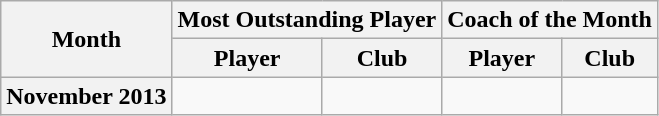<table class="wikitable">
<tr>
<th rowspan="2">Month</th>
<th colspan="2">Most Outstanding Player</th>
<th colspan="2">Coach of the Month</th>
</tr>
<tr>
<th>Player</th>
<th>Club</th>
<th>Player</th>
<th>Club</th>
</tr>
<tr>
<th>November 2013</th>
<td></td>
<td></td>
<td></td>
<td></td>
</tr>
</table>
